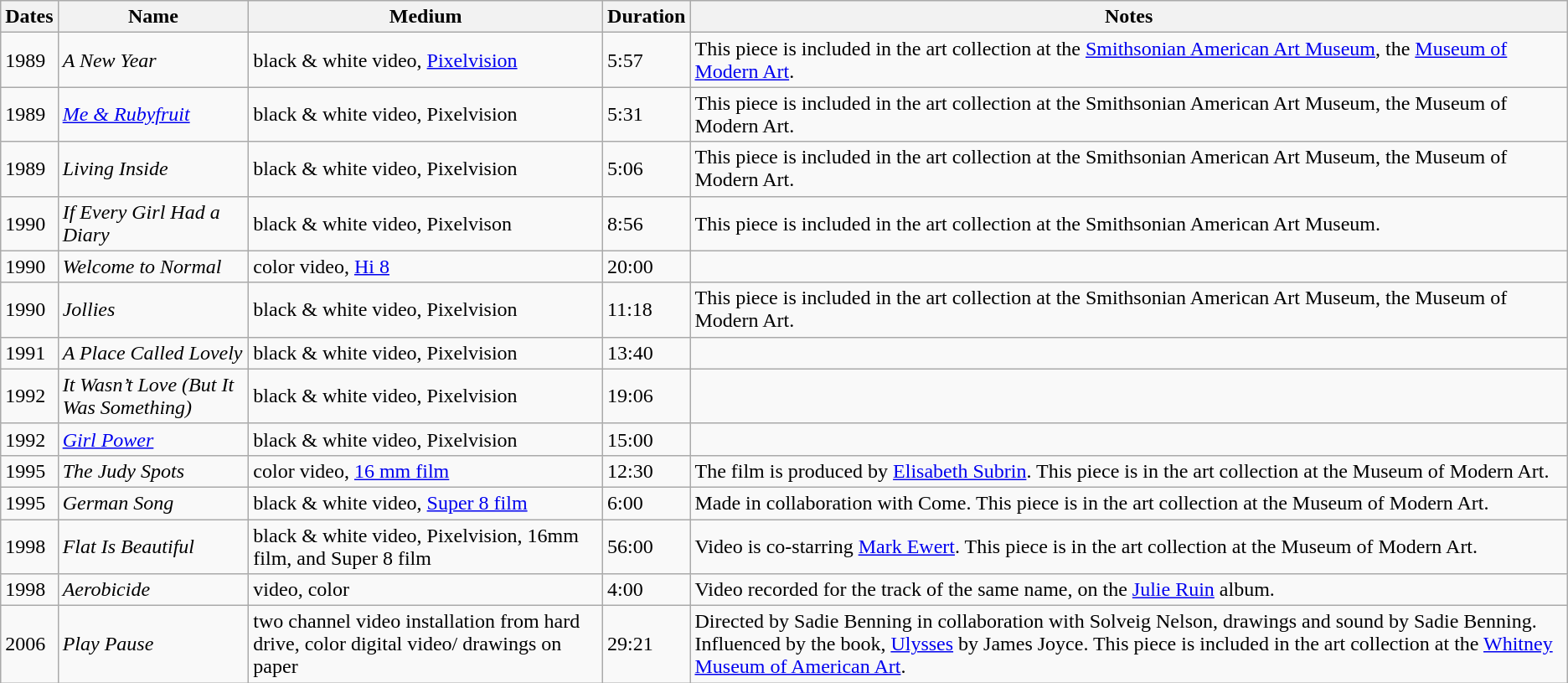<table class="wikitable">
<tr>
<th>Dates</th>
<th>Name</th>
<th>Medium</th>
<th>Duration</th>
<th>Notes</th>
</tr>
<tr>
<td>1989</td>
<td><em>A New Year</em></td>
<td>black & white video, <a href='#'>Pixelvision</a></td>
<td>5:57</td>
<td>This piece is included in the art collection at the <a href='#'>Smithsonian American Art Museum</a>, the <a href='#'>Museum of Modern Art</a>.</td>
</tr>
<tr>
<td>1989</td>
<td><em><a href='#'>Me & Rubyfruit</a></em></td>
<td>black & white video, Pixelvision</td>
<td>5:31</td>
<td>This piece is included in the art collection at the Smithsonian American Art Museum, the Museum of Modern Art.</td>
</tr>
<tr>
<td>1989</td>
<td><em>Living Inside</em></td>
<td>black & white video, Pixelvision</td>
<td>5:06</td>
<td>This piece is included in the art collection at the Smithsonian American Art Museum, the Museum of Modern Art.</td>
</tr>
<tr>
<td>1990</td>
<td><em>If Every Girl Had a Diary</em></td>
<td>black & white video, Pixelvison</td>
<td>8:56</td>
<td>This piece is included in the art collection at the Smithsonian American Art Museum.</td>
</tr>
<tr>
<td>1990</td>
<td><em>Welcome to Normal</em></td>
<td>color video, <a href='#'>Hi 8</a></td>
<td>20:00</td>
<td></td>
</tr>
<tr>
<td>1990</td>
<td><em>Jollies</em></td>
<td>black & white video, Pixelvision</td>
<td>11:18</td>
<td>This piece is included in the art collection at the Smithsonian American Art Museum, the Museum of Modern Art.</td>
</tr>
<tr>
<td>1991</td>
<td><em>A Place Called Lovely</em></td>
<td>black & white video, Pixelvision</td>
<td>13:40</td>
<td></td>
</tr>
<tr>
<td>1992</td>
<td><em>It Wasn’t Love (But It Was Something)</em></td>
<td>black & white video, Pixelvision</td>
<td>19:06</td>
<td></td>
</tr>
<tr>
<td>1992</td>
<td><a href='#'><em>Girl Power</em></a></td>
<td>black & white video, Pixelvision</td>
<td>15:00</td>
<td></td>
</tr>
<tr>
<td>1995</td>
<td><em>The Judy Spots</em></td>
<td>color video, <a href='#'>16 mm film</a></td>
<td>12:30</td>
<td>The film is produced by <a href='#'>Elisabeth Subrin</a>. This piece is in the art collection at the Museum of Modern Art.</td>
</tr>
<tr>
<td>1995</td>
<td><em>German Song</em></td>
<td>black & white video, <a href='#'>Super 8 film</a></td>
<td>6:00</td>
<td>Made in collaboration with Come. This piece is in the art collection at the Museum of Modern Art.</td>
</tr>
<tr>
<td>1998</td>
<td><em>Flat Is Beautiful</em></td>
<td>black & white video, Pixelvision, 16mm film, and Super 8 film</td>
<td>56:00</td>
<td>Video is co-starring <a href='#'>Mark Ewert</a>. This piece is in the art collection at the Museum of Modern Art.</td>
</tr>
<tr>
<td>1998</td>
<td><em>Aerobicide</em></td>
<td>video, color</td>
<td>4:00</td>
<td>Video recorded for the track of the same name, on the <a href='#'>Julie Ruin</a> album.</td>
</tr>
<tr>
<td>2006</td>
<td><em>Play Pause</em></td>
<td>two channel video installation from hard drive, color digital video/ drawings on paper</td>
<td>29:21</td>
<td>Directed by Sadie Benning in collaboration with Solveig Nelson, drawings and sound by Sadie Benning. Influenced by the book, <a href='#'>Ulysses</a> by James Joyce. This piece is included in the art collection at the <a href='#'>Whitney Museum of American Art</a>.</td>
</tr>
</table>
